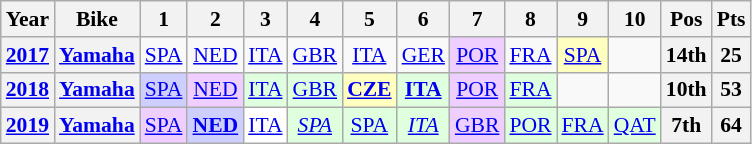<table class="wikitable" style="text-align:center; font-size:90%">
<tr>
<th valign="middle">Year</th>
<th valign="middle">Bike</th>
<th>1</th>
<th>2</th>
<th>3</th>
<th>4</th>
<th>5</th>
<th>6</th>
<th>7</th>
<th>8</th>
<th>9</th>
<th>10</th>
<th>Pos</th>
<th>Pts</th>
</tr>
<tr>
<th><a href='#'>2017</a></th>
<th><a href='#'>Yamaha</a></th>
<td><a href='#'>SPA</a><br><small></small></td>
<td><a href='#'>NED</a><br><small></small></td>
<td><a href='#'>ITA</a></td>
<td><a href='#'>GBR</a><br><small></small></td>
<td><a href='#'>ITA</a><br><small></small></td>
<td><a href='#'>GER</a><br><small></small></td>
<td style="background:#efcfff;"><a href='#'>POR</a><br></td>
<td><a href='#'>FRA</a><br><small></small></td>
<td style="background:#ffffbf;"><a href='#'>SPA</a><br></td>
<td></td>
<th>14th</th>
<th>25</th>
</tr>
<tr>
<th><a href='#'>2018</a></th>
<th><a href='#'>Yamaha</a></th>
<td style="background:#cfcfff;"><a href='#'>SPA</a><br></td>
<td style="background:#efcfff;"><a href='#'>NED</a><br></td>
<td style="background:#dfffdf;"><a href='#'>ITA</a><br></td>
<td style="background:#dfffdf;"><a href='#'>GBR</a><br></td>
<td style="background:#ffffbf;"><strong><a href='#'>CZE</a></strong><br></td>
<td style="background:#dfffdf;"><strong><a href='#'>ITA</a></strong><br></td>
<td style="background:#efcfff;"><a href='#'>POR</a><br></td>
<td style="background:#dfffdf;"><a href='#'>FRA</a><br></td>
<td></td>
<td></td>
<th>10th</th>
<th>53</th>
</tr>
<tr>
<th><a href='#'>2019</a></th>
<th><a href='#'>Yamaha</a></th>
<td style="background:#efcfff;"><a href='#'>SPA</a><br></td>
<td style="background:#cfcfff;"><strong><a href='#'>NED</a></strong><br></td>
<td style="background:#ffffff;"><a href='#'>ITA</a><br></td>
<td style="background:#dfffdf;"><em><a href='#'>SPA</a></em><br></td>
<td style="background:#dfffdf;"><a href='#'>SPA</a><br></td>
<td style="background:#dfffdf;"><em><a href='#'>ITA</a></em><br></td>
<td style="background:#efcfff;"><a href='#'>GBR</a><br></td>
<td style="background:#dfffdf;"><a href='#'>POR</a><br></td>
<td style="background:#dfffdf;"><a href='#'>FRA</a><br></td>
<td style="background:#dfffdf;"><a href='#'>QAT</a><br></td>
<th>7th</th>
<th>64</th>
</tr>
</table>
